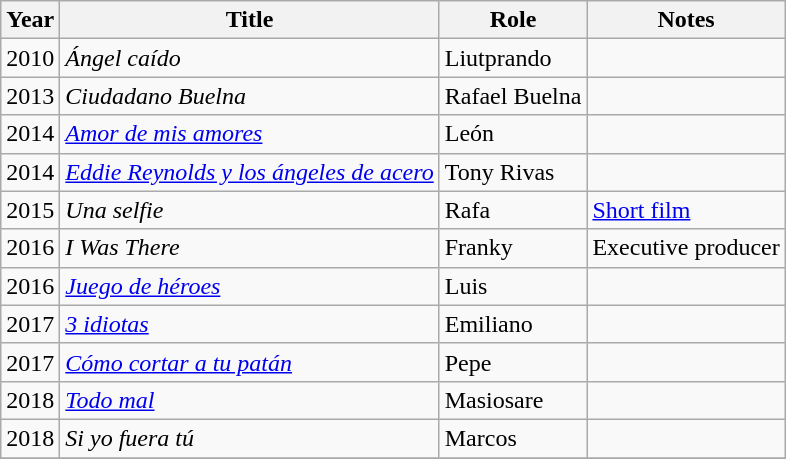<table class="wikitable">
<tr>
<th>Year</th>
<th>Title</th>
<th>Role</th>
<th>Notes</th>
</tr>
<tr>
<td>2010</td>
<td><em>Ángel caído</em></td>
<td>Liutprando</td>
<td></td>
</tr>
<tr>
<td>2013</td>
<td><em>Ciudadano Buelna</em></td>
<td>Rafael Buelna</td>
<td></td>
</tr>
<tr>
<td>2014</td>
<td><em><a href='#'>Amor de mis amores</a></em></td>
<td>León</td>
<td></td>
</tr>
<tr>
<td>2014</td>
<td><em><a href='#'>Eddie Reynolds y los ángeles de acero</a></em></td>
<td>Tony Rivas</td>
<td></td>
</tr>
<tr>
<td>2015</td>
<td><em>Una selfie</em></td>
<td>Rafa</td>
<td><a href='#'>Short film</a></td>
</tr>
<tr>
<td>2016</td>
<td><em>I Was There</em></td>
<td>Franky</td>
<td>Executive producer</td>
</tr>
<tr>
<td>2016</td>
<td><em><a href='#'>Juego de héroes</a></em></td>
<td>Luis</td>
<td></td>
</tr>
<tr>
<td>2017</td>
<td><em><a href='#'>3 idiotas</a></em></td>
<td>Emiliano</td>
<td></td>
</tr>
<tr>
<td>2017</td>
<td><em><a href='#'>Cómo cortar a tu patán</a></em></td>
<td>Pepe</td>
<td></td>
</tr>
<tr>
<td>2018</td>
<td><em><a href='#'>Todo mal</a></em></td>
<td>Masiosare</td>
<td></td>
</tr>
<tr>
<td>2018</td>
<td><em>Si yo fuera tú</em></td>
<td>Marcos</td>
<td></td>
</tr>
<tr>
</tr>
</table>
